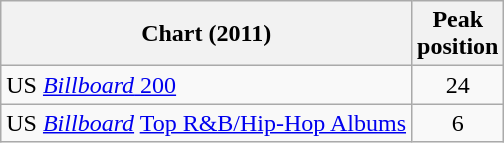<table class="wikitable sortable">
<tr>
<th>Chart (2011)</th>
<th>Peak<br>position</th>
</tr>
<tr>
<td>US <a href='#'><em>Billboard</em> 200</a></td>
<td style="text-align:center;">24</td>
</tr>
<tr>
<td>US <em><a href='#'>Billboard</a></em> <a href='#'>Top R&B/Hip-Hop Albums</a></td>
<td style="text-align:center;">6</td>
</tr>
</table>
